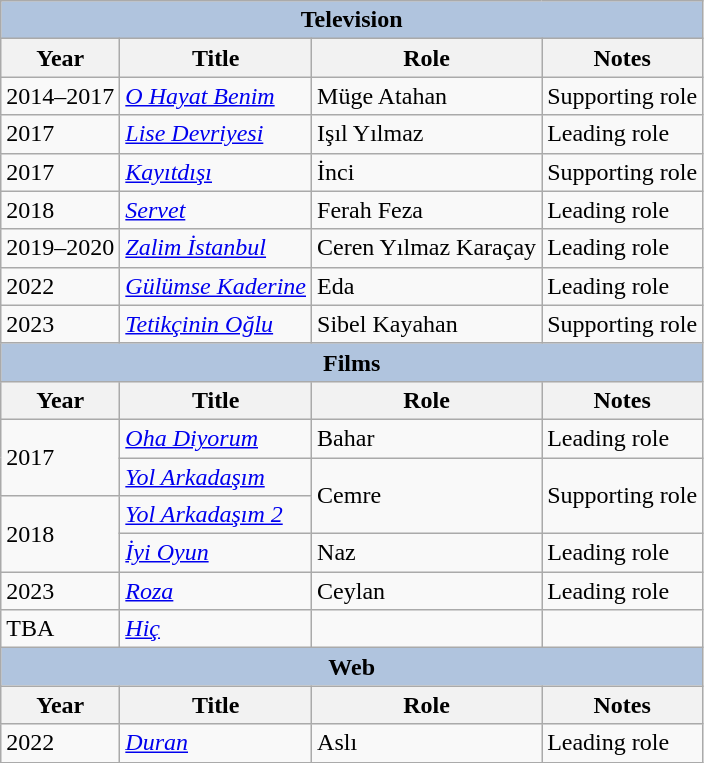<table class="wikitable" style="font-size:100%">
<tr>
<th colspan="4" style="background:LightSteelBlue">Television</th>
</tr>
<tr>
<th>Year</th>
<th>Title</th>
<th>Role</th>
<th>Notes</th>
</tr>
<tr>
<td>2014–2017</td>
<td><em><a href='#'>O Hayat Benim</a></em></td>
<td>Müge Atahan</td>
<td>Supporting role</td>
</tr>
<tr>
<td>2017</td>
<td><em><a href='#'>Lise Devriyesi</a></em></td>
<td>Işıl Yılmaz</td>
<td>Leading role</td>
</tr>
<tr>
<td>2017</td>
<td><em><a href='#'>Kayıtdışı</a></em></td>
<td>İnci</td>
<td>Supporting role</td>
</tr>
<tr>
<td>2018</td>
<td><em><a href='#'>Servet</a></em></td>
<td>Ferah Feza</td>
<td>Leading role</td>
</tr>
<tr>
<td>2019–2020</td>
<td><em><a href='#'>Zalim İstanbul</a></em></td>
<td>Ceren Yılmaz Karaçay</td>
<td>Leading role</td>
</tr>
<tr>
<td>2022</td>
<td><em><a href='#'>Gülümse Kaderine</a></em></td>
<td>Eda</td>
<td>Leading role</td>
</tr>
<tr>
<td>2023</td>
<td><em><a href='#'>Tetikçinin Oğlu</a></em></td>
<td>Sibel Kayahan</td>
<td>Supporting role</td>
</tr>
<tr>
<th colspan="4" style="background:LightSteelBlue">Films</th>
</tr>
<tr>
<th>Year</th>
<th>Title</th>
<th>Role</th>
<th>Notes</th>
</tr>
<tr>
<td rowspan="2">2017</td>
<td><em><a href='#'>Oha Diyorum</a></em></td>
<td>Bahar</td>
<td>Leading role</td>
</tr>
<tr>
<td><em><a href='#'>Yol Arkadaşım</a></em></td>
<td rowspan="2">Cemre</td>
<td rowspan="2">Supporting role</td>
</tr>
<tr>
<td rowspan="2">2018</td>
<td><em><a href='#'>Yol Arkadaşım 2</a></em></td>
</tr>
<tr>
<td><em><a href='#'>İyi Oyun</a></em></td>
<td>Naz</td>
<td>Leading role</td>
</tr>
<tr>
<td>2023</td>
<td><em><a href='#'>Roza</a></em></td>
<td>Ceylan</td>
<td>Leading role</td>
</tr>
<tr>
<td>TBA</td>
<td><em><a href='#'>Hiç</a></em></td>
<td></td>
<td></td>
</tr>
<tr>
<th colspan="4" style="background:LightSteelBlue">Web</th>
</tr>
<tr>
<th>Year</th>
<th>Title</th>
<th>Role</th>
<th>Notes</th>
</tr>
<tr>
<td>2022</td>
<td><em><a href='#'>Duran</a></em></td>
<td>Aslı</td>
<td>Leading role</td>
</tr>
</table>
